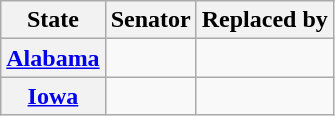<table class="wikitable sortable plainrowheaders">
<tr>
<th scope="col">State</th>
<th scope="col">Senator</th>
<th scope="col">Replaced by</th>
</tr>
<tr>
<th><a href='#'>Alabama</a></th>
<td></td>
<td></td>
</tr>
<tr>
<th><a href='#'>Iowa</a></th>
<td></td>
<td></td>
</tr>
</table>
